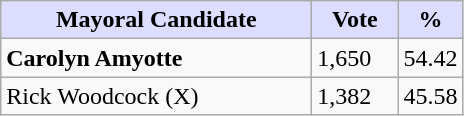<table class="wikitable">
<tr>
<th style="background:#ddf; width:200px;">Mayoral Candidate</th>
<th style="background:#ddf; width:50px;">Vote</th>
<th style="background:#ddf; width:30px;">%</th>
</tr>
<tr>
<td><strong>Carolyn Amyotte</strong></td>
<td>1,650</td>
<td>54.42</td>
</tr>
<tr>
<td>Rick Woodcock (X)</td>
<td>1,382</td>
<td>45.58</td>
</tr>
</table>
